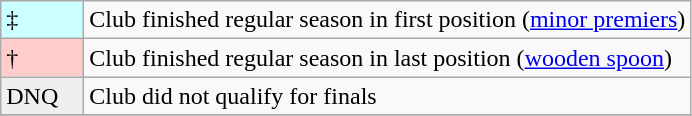<table class="wikitable">
<tr>
<td style="background:#CCFFFF; width:3em">‡</td>
<td>Club finished regular season in first position (<a href='#'>minor premiers</a>)</td>
</tr>
<tr>
<td style="background-color:#fcc; width:3em">†</td>
<td>Club finished regular season in last position (<a href='#'>wooden spoon</a>)</td>
</tr>
<tr>
<td style="background:#efefef;">DNQ</td>
<td>Club did not qualify for finals</td>
</tr>
<tr>
</tr>
</table>
